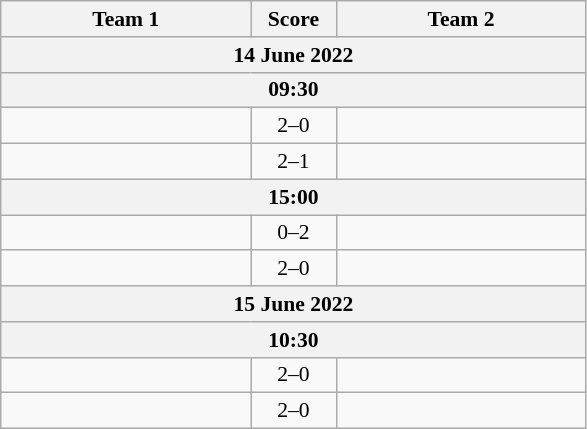<table class="wikitable" style="text-align: center; font-size:90% ">
<tr>
<th align="right" width="160">Team 1</th>
<th width="50">Score</th>
<th align="left" width="160">Team 2</th>
</tr>
<tr>
<th colspan=3>14 June 2022</th>
</tr>
<tr>
<th colspan=3>09:30</th>
</tr>
<tr>
<td align=right></td>
<td align=center>2–0</td>
<td align=left></td>
</tr>
<tr>
<td align=right></td>
<td align=center>2–1</td>
<td align=left></td>
</tr>
<tr>
<th colspan=3>15:00</th>
</tr>
<tr>
<td align=right></td>
<td align=center>0–2</td>
<td align=left></td>
</tr>
<tr>
<td align=right></td>
<td align=center>2–0</td>
<td align=left></td>
</tr>
<tr>
<th colspan=3>15 June 2022</th>
</tr>
<tr>
<th colspan=3>10:30</th>
</tr>
<tr>
<td align=right></td>
<td align=center>2–0</td>
<td align=left></td>
</tr>
<tr>
<td align=right></td>
<td align=center>2–0</td>
<td align=left></td>
</tr>
</table>
